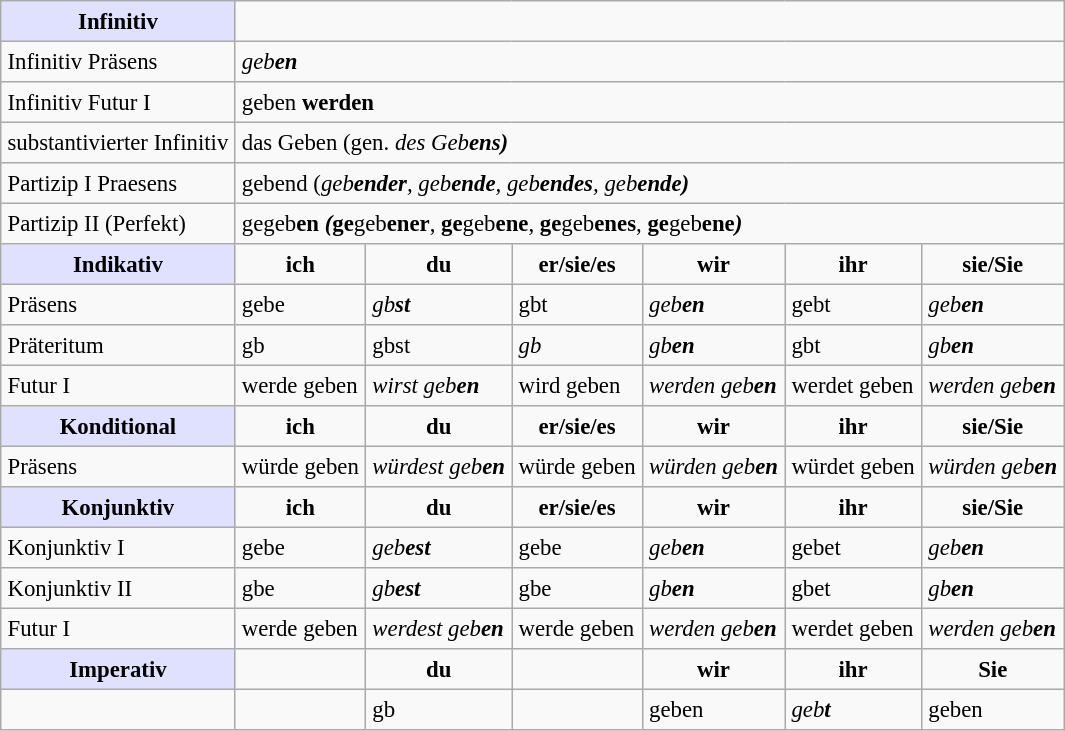<table border="2" cellpadding="4" cellspacing="0" style="margin: 1em 1em 1em 0; background: #f9f9f9; border: 1px #aaa solid; border-collapse: collapse; font-size: 95%;">
<tr>
<th bgcolor="#E0E0FF">Infinitiv</th>
<th colspan="6"></th>
</tr>
<tr>
<td>Infinitiv Präsens</td>
<td colspan="6"><em>geb<strong>en<strong><em></td>
</tr>
<tr>
<td>Infinitiv Futur I</td>
<td colspan="6"></em>geb</strong>en<strong> werden<em></td>
</tr>
<tr>
<td>substantivierter Infinitiv</td>
<td colspan="6"></em>das Geb</strong>en</em></strong> (gen. <em>des Geb<strong>ens<strong><em>)</td>
</tr>
<tr>
<td>Partizip I Praesens</td>
<td colspan="6"></em>geb</strong>end</em></strong> (<em>geb<strong>ender</strong>, geb<strong>ende</strong>, geb<strong>endes</strong>, geb<strong>ende<strong><em>)</td>
</tr>
<tr>
<td>Partizip II (Perfekt)</td>
<td colspan="6"></em></strong>ge</strong>geb<strong>en<strong><em> (</em></strong>ge</strong>geb<strong>ener</strong>, <strong>ge</strong>geb<strong>ene</strong>, <strong>ge</strong>geb<strong>enes</strong>, <strong>ge</strong>geb<strong>ene<strong><em>)</td>
</tr>
<tr>
<th bgcolor="#E0E0FF">Indikativ</th>
<th></em>ich<em></th>
<th></em>du<em></th>
<th></em>er/sie/es<em></th>
<th></em>wir<em></th>
<th></em>ihr<em></th>
<th></em>sie/Sie<em></th>
</tr>
<tr>
<td>Präsens</td>
<td></em>geb</strong>e</em></strong></td>
<td><em>gb<strong>st<strong><em></td>
<td></em>gb</strong>t</em></strong></td>
<td><em>geb<strong>en<strong><em></td>
<td></em>geb</strong>t</em></strong></td>
<td><em>geb<strong>en<strong><em></td>
</tr>
<tr>
<td>Präteritum</td>
<td></em>gb<em></td>
<td></em>gb</strong>st</em></strong></td>
<td><em>gb</em></td>
<td><em>gb<strong>en<strong><em></td>
<td></em>gb</strong>t</em></strong></td>
<td><em>gb<strong>en<strong><em></td>
</tr>
<tr>
<td>Futur I</td>
<td></em>werde geb</strong>en</em></strong></td>
<td><em>wirst geb<strong>en<strong><em></td>
<td></em>wird geb</strong>en</em></strong></td>
<td><em>werden geb<strong>en<strong><em></td>
<td></em>werdet geb</strong>en</em></strong></td>
<td><em>werden geb<strong>en<strong><em></td>
</tr>
<tr>
<th bgcolor="#E0E0FF">Konditional</th>
<th></em>ich<em></th>
<th></em>du<em></th>
<th></em>er/sie/es<em></th>
<th></em>wir<em></th>
<th></em>ihr<em></th>
<th></em>sie/Sie<em></th>
</tr>
<tr>
<td>Präsens</td>
<td></em>würde geb</strong>en</em></strong></td>
<td><em>würdest geb<strong>en<strong><em></td>
<td></em>würde geb</strong>en</em></strong></td>
<td><em>würden geb<strong>en<strong><em></td>
<td></em>würdet geb</strong>en</em></strong></td>
<td><em>würden geb<strong>en<strong><em></td>
</tr>
<tr>
<th bgcolor="#E0E0FF">Konjunktiv</th>
<th></em>ich<em></th>
<th></em>du<em></th>
<th></em>er/sie/es<em></th>
<th></em>wir<em></th>
<th></em>ihr<em></th>
<th></em>sie/Sie<em></th>
</tr>
<tr>
<td>Konjunktiv I</td>
<td></em>geb</strong>e</em></strong></td>
<td><em>geb<strong>est<strong><em></td>
<td></em>geb</strong>e</em></strong></td>
<td><em>geb<strong>en<strong><em></td>
<td></em>geb</strong>et</em></strong></td>
<td><em>geb<strong>en<strong><em></td>
</tr>
<tr>
<td>Konjunktiv II</td>
<td></em>gb</strong>e</em></strong></td>
<td><em>gb<strong>est<strong><em></td>
<td></em>gb</strong>e</em></strong></td>
<td><em>gb<strong>en<strong><em></td>
<td></em>gb</strong>et</em></strong></td>
<td><em>gb<strong>en<strong><em></td>
</tr>
<tr>
<td>Futur I</td>
<td></em>werde geb</strong>en</em></strong></td>
<td><em>werdest geb<strong>en<strong><em></td>
<td></em>werde geb</strong>en</em></strong></td>
<td><em>werden geb<strong>en<strong><em></td>
<td></em>werdet geb</strong>en</em></strong></td>
<td><em>werden geb<strong>en<strong><em></td>
</tr>
<tr>
<th bgcolor="#E0E0FF">Imperativ</th>
<th> </th>
<th></em>du<em></th>
<th> </th>
<th></em>wir<em></th>
<th></em>ihr<em></th>
<th></em>Sie<em></th>
</tr>
<tr>
<td> </td>
<td> </td>
<td></em>gb<em></td>
<td> </td>
<td></em>geb</strong>en</em></strong></td>
<td><em>geb<strong>t<strong><em></td>
<td></em>geb</strong>en</em></strong></td>
</tr>
</table>
